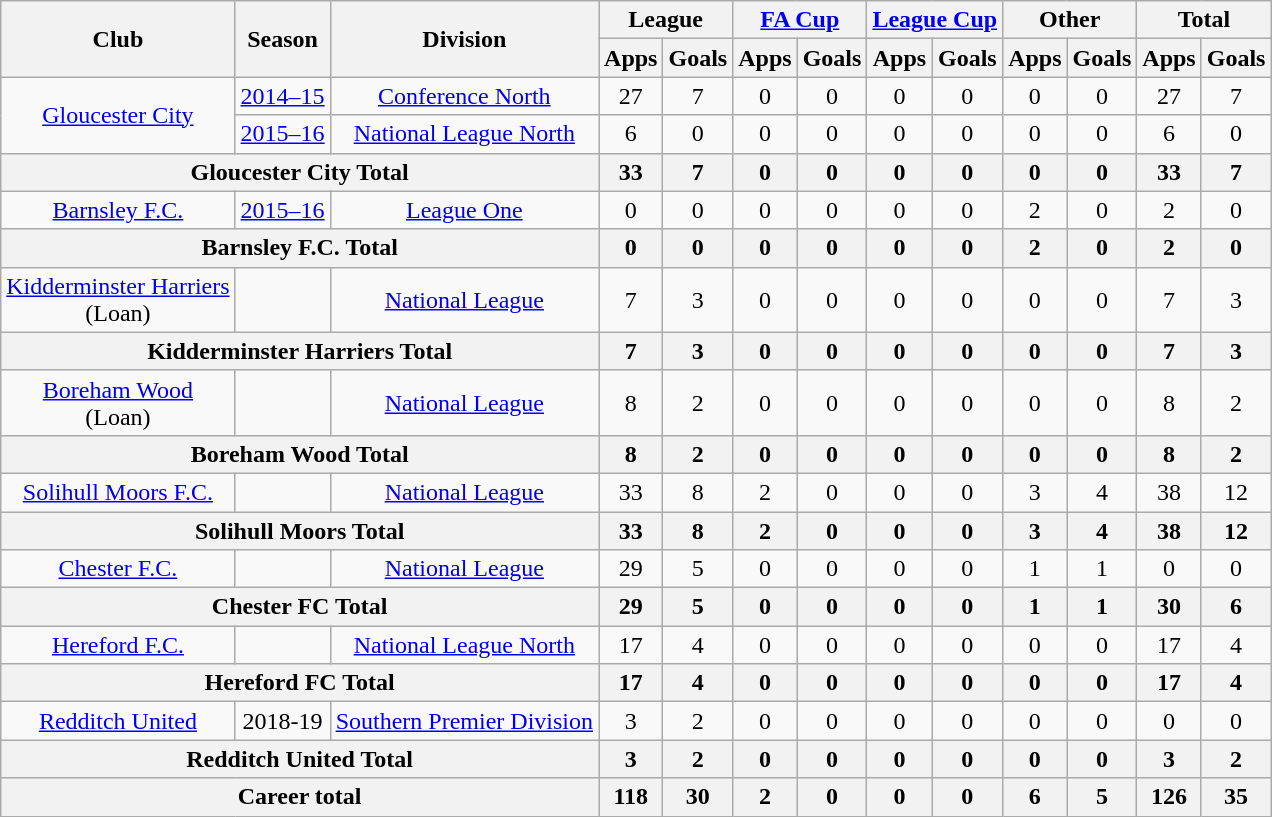<table class="wikitable" style="text-align:center;">
<tr>
<th rowspan="2">Club</th>
<th rowspan="2">Season</th>
<th rowspan="2">Division</th>
<th colspan="2">League</th>
<th colspan="2"><a href='#'>FA Cup</a></th>
<th colspan="2"><a href='#'>League Cup</a></th>
<th colspan="2">Other</th>
<th colspan="2">Total</th>
</tr>
<tr>
<th>Apps</th>
<th>Goals</th>
<th>Apps</th>
<th>Goals</th>
<th>Apps</th>
<th>Goals</th>
<th>Apps</th>
<th>Goals</th>
<th>Apps</th>
<th>Goals</th>
</tr>
<tr>
<td rowspan="2"><a href='#'>Gloucester City</a></td>
<td><a href='#'>2014–15</a></td>
<td><a href='#'>Conference North</a></td>
<td>27</td>
<td>7</td>
<td>0</td>
<td>0</td>
<td>0</td>
<td>0</td>
<td>0</td>
<td>0</td>
<td>27</td>
<td>7</td>
</tr>
<tr>
<td><a href='#'>2015–16</a></td>
<td><a href='#'>National League North</a></td>
<td>6</td>
<td>0</td>
<td>0</td>
<td>0</td>
<td>0</td>
<td>0</td>
<td>0</td>
<td>0</td>
<td>6</td>
<td>0</td>
</tr>
<tr>
<th colspan="3">Gloucester City Total</th>
<th>33</th>
<th>7</th>
<th>0</th>
<th>0</th>
<th>0</th>
<th>0</th>
<th>0</th>
<th>0</th>
<th>33</th>
<th>7</th>
</tr>
<tr>
<td><a href='#'>Barnsley F.C.</a></td>
<td><a href='#'>2015–16</a></td>
<td><a href='#'>League One</a></td>
<td>0</td>
<td>0</td>
<td>0</td>
<td>0</td>
<td>0</td>
<td>0</td>
<td>2</td>
<td>0</td>
<td>2</td>
<td>0</td>
</tr>
<tr>
<th colspan="3">Barnsley F.C. Total</th>
<th>0</th>
<th>0</th>
<th>0</th>
<th>0</th>
<th>0</th>
<th>0</th>
<th>2</th>
<th>0</th>
<th>2</th>
<th>0</th>
</tr>
<tr>
<td><a href='#'>Kidderminster Harriers</a><br>(Loan)</td>
<td></td>
<td><a href='#'>National League</a></td>
<td>7</td>
<td>3</td>
<td>0</td>
<td>0</td>
<td>0</td>
<td>0</td>
<td>0</td>
<td>0</td>
<td>7</td>
<td>3</td>
</tr>
<tr>
<th colspan="3">Kidderminster Harriers Total</th>
<th>7</th>
<th>3</th>
<th>0</th>
<th>0</th>
<th>0</th>
<th>0</th>
<th>0</th>
<th>0</th>
<th>7</th>
<th>3</th>
</tr>
<tr>
<td><a href='#'>Boreham Wood</a><br>(Loan)</td>
<td></td>
<td><a href='#'>National League</a></td>
<td>8</td>
<td>2</td>
<td>0</td>
<td>0</td>
<td>0</td>
<td>0</td>
<td>0</td>
<td>0</td>
<td>8</td>
<td>2</td>
</tr>
<tr>
<th colspan="3">Boreham Wood Total</th>
<th>8</th>
<th>2</th>
<th>0</th>
<th>0</th>
<th>0</th>
<th>0</th>
<th>0</th>
<th>0</th>
<th>8</th>
<th>2</th>
</tr>
<tr>
<td><a href='#'>Solihull Moors F.C.</a></td>
<td></td>
<td><a href='#'>National League</a></td>
<td>33</td>
<td>8</td>
<td>2</td>
<td>0</td>
<td>0</td>
<td>0</td>
<td>3</td>
<td>4</td>
<td>38</td>
<td>12</td>
</tr>
<tr>
<th colspan="3">Solihull Moors Total</th>
<th>33</th>
<th>8</th>
<th>2</th>
<th>0</th>
<th>0</th>
<th>0</th>
<th>3</th>
<th>4</th>
<th>38</th>
<th>12</th>
</tr>
<tr>
<td><a href='#'>Chester F.C.</a></td>
<td></td>
<td><a href='#'>National League</a></td>
<td>29</td>
<td>5</td>
<td>0</td>
<td>0</td>
<td>0</td>
<td>0</td>
<td>1</td>
<td>1</td>
<td>0</td>
<td>0</td>
</tr>
<tr>
<th colspan="3">Chester FC Total</th>
<th>29</th>
<th>5</th>
<th>0</th>
<th>0</th>
<th>0</th>
<th>0</th>
<th>1</th>
<th>1</th>
<th>30</th>
<th>6</th>
</tr>
<tr>
<td><a href='#'>Hereford F.C.</a></td>
<td></td>
<td><a href='#'>National League North</a></td>
<td>17</td>
<td>4</td>
<td>0</td>
<td>0</td>
<td>0</td>
<td>0</td>
<td>0</td>
<td>0</td>
<td>17</td>
<td>4</td>
</tr>
<tr>
<th colspan="3">Hereford FC Total</th>
<th>17</th>
<th>4</th>
<th>0</th>
<th>0</th>
<th>0</th>
<th>0</th>
<th>0</th>
<th>0</th>
<th>17</th>
<th>4</th>
</tr>
<tr>
<td><a href='#'>Redditch United</a></td>
<td>2018-19</td>
<td><a href='#'>Southern Premier Division</a></td>
<td>3</td>
<td>2</td>
<td>0</td>
<td>0</td>
<td>0</td>
<td>0</td>
<td>0</td>
<td>0</td>
<td>0</td>
<td>0</td>
</tr>
<tr>
<th colspan="3">Redditch United Total</th>
<th>3</th>
<th>2</th>
<th>0</th>
<th>0</th>
<th>0</th>
<th>0</th>
<th>0</th>
<th>0</th>
<th>3</th>
<th>2</th>
</tr>
<tr>
<th colspan="3">Career total</th>
<th>118</th>
<th>30</th>
<th>2</th>
<th>0</th>
<th>0</th>
<th>0</th>
<th>6</th>
<th>5</th>
<th>126</th>
<th>35</th>
</tr>
</table>
